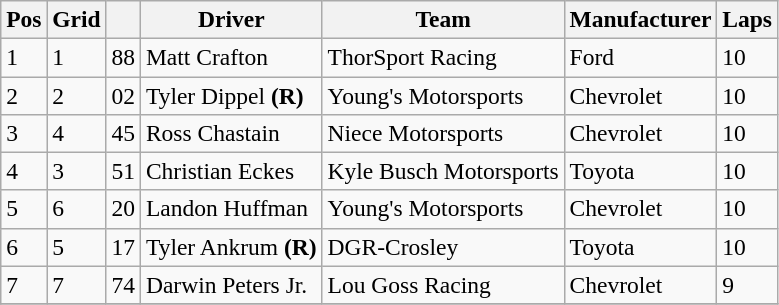<table class="wikitable" style="font-size:98%">
<tr>
<th>Pos</th>
<th>Grid</th>
<th></th>
<th>Driver</th>
<th>Team</th>
<th>Manufacturer</th>
<th>Laps</th>
</tr>
<tr>
<td>1</td>
<td>1</td>
<td>88</td>
<td>Matt Crafton</td>
<td>ThorSport Racing</td>
<td>Ford</td>
<td>10</td>
</tr>
<tr>
<td>2</td>
<td>2</td>
<td>02</td>
<td>Tyler Dippel <strong>(R)</strong></td>
<td>Young's Motorsports</td>
<td>Chevrolet</td>
<td>10</td>
</tr>
<tr>
<td>3</td>
<td>4</td>
<td>45</td>
<td>Ross Chastain</td>
<td>Niece Motorsports</td>
<td>Chevrolet</td>
<td>10</td>
</tr>
<tr>
<td>4</td>
<td>3</td>
<td>51</td>
<td>Christian Eckes</td>
<td>Kyle Busch Motorsports</td>
<td>Toyota</td>
<td>10</td>
</tr>
<tr>
<td>5</td>
<td>6</td>
<td>20</td>
<td>Landon Huffman</td>
<td>Young's Motorsports</td>
<td>Chevrolet</td>
<td>10</td>
</tr>
<tr>
<td>6</td>
<td>5</td>
<td>17</td>
<td>Tyler Ankrum <strong>(R)</strong></td>
<td>DGR-Crosley</td>
<td>Toyota</td>
<td>10</td>
</tr>
<tr>
<td>7</td>
<td>7</td>
<td>74</td>
<td>Darwin Peters Jr.</td>
<td>Lou Goss Racing</td>
<td>Chevrolet</td>
<td>9</td>
</tr>
<tr>
</tr>
</table>
